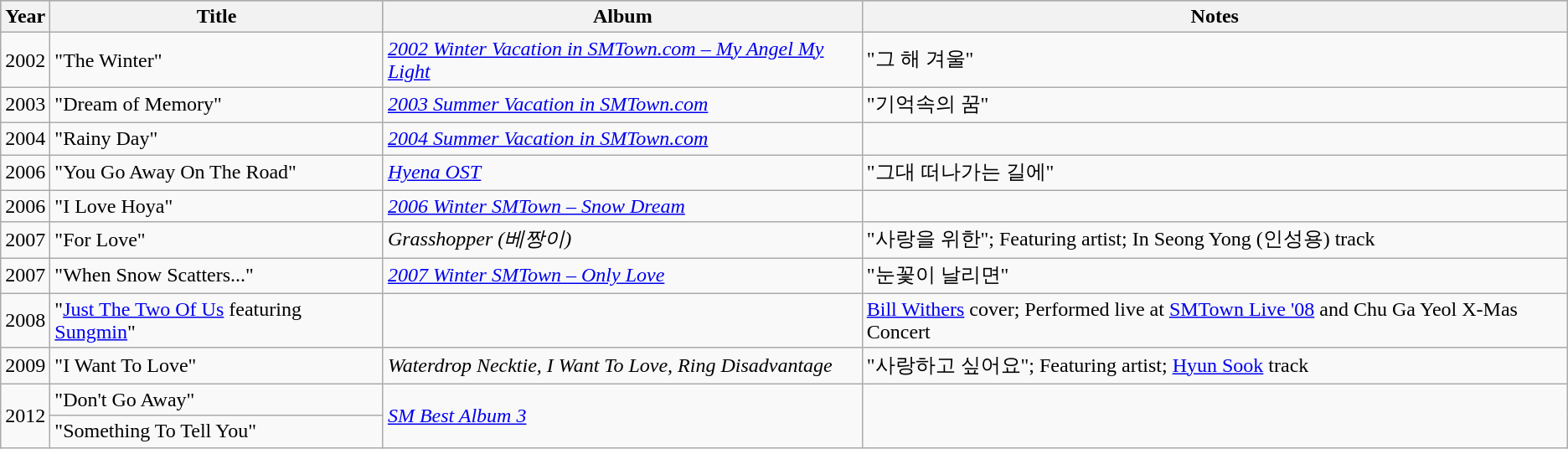<table class="wikitable">
<tr style="background:#b0c4de; text-align:center;">
<th>Year</th>
<th>Title</th>
<th>Album</th>
<th>Notes</th>
</tr>
<tr>
<td>2002</td>
<td>"The Winter"</td>
<td><em><a href='#'>2002 Winter Vacation in SMTown.com – My Angel My Light</a></em></td>
<td>"그 해 겨울"</td>
</tr>
<tr>
<td>2003</td>
<td>"Dream of Memory"</td>
<td><em><a href='#'>2003 Summer Vacation in SMTown.com</a></em></td>
<td>"기억속의 꿈"</td>
</tr>
<tr>
<td>2004</td>
<td>"Rainy Day"</td>
<td><em><a href='#'>2004 Summer Vacation in SMTown.com</a></em></td>
<td></td>
</tr>
<tr>
<td>2006</td>
<td>"You Go Away On The Road"</td>
<td><em><a href='#'>Hyena OST</a></em></td>
<td>"그대 떠나가는 길에"</td>
</tr>
<tr>
<td>2006</td>
<td>"I Love Hoya"</td>
<td><em><a href='#'>2006 Winter SMTown – Snow Dream</a></em></td>
<td></td>
</tr>
<tr>
<td>2007</td>
<td>"For Love"</td>
<td><em>Grasshopper (베짱이)</em></td>
<td>"사랑을 위한"; Featuring artist; In Seong Yong (인성용) track</td>
</tr>
<tr>
<td>2007</td>
<td>"When Snow Scatters..."</td>
<td><em><a href='#'>2007 Winter SMTown – Only Love</a></em></td>
<td>"눈꽃이 날리면"</td>
</tr>
<tr>
<td>2008</td>
<td>"<a href='#'>Just The Two Of Us</a> featuring <a href='#'>Sungmin</a>"</td>
<td></td>
<td><a href='#'>Bill Withers</a> cover; Performed live at <a href='#'>SMTown Live '08</a> and Chu Ga Yeol X-Mas Concert</td>
</tr>
<tr>
<td>2009</td>
<td>"I Want To Love"</td>
<td><em>Waterdrop Necktie, I Want To Love, Ring Disadvantage</em></td>
<td>"사랑하고 싶어요"; Featuring artist; <a href='#'>Hyun Sook</a> track</td>
</tr>
<tr>
<td rowspan=2>2012</td>
<td>"Don't Go Away"</td>
<td rowspan=2><em><a href='#'>SM Best Album 3</a></em></td>
<td rowspan=2></td>
</tr>
<tr>
<td>"Something To Tell You"</td>
</tr>
</table>
